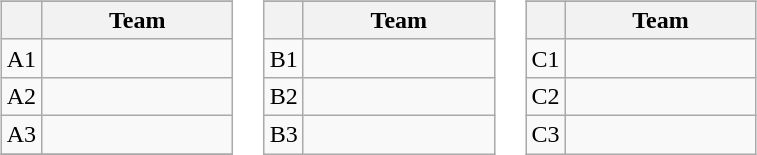<table>
<tr valign=top>
<td><br><table class="wikitable">
<tr>
</tr>
<tr>
<th></th>
<th width=120>Team</th>
</tr>
<tr>
<td align=center>A1</td>
<td></td>
</tr>
<tr>
<td align=center>A2</td>
<td></td>
</tr>
<tr>
<td align=center>A3</td>
<td></td>
</tr>
<tr>
</tr>
</table>
</td>
<td><br><table class="wikitable">
<tr>
</tr>
<tr>
<th></th>
<th width=120>Team</th>
</tr>
<tr>
<td align=center>B1</td>
<td></td>
</tr>
<tr>
<td align=center>B2</td>
<td></td>
</tr>
<tr>
<td align=center>B3</td>
<td></td>
</tr>
</table>
</td>
<td><br><table class="wikitable">
<tr>
</tr>
<tr>
<th></th>
<th width=120>Team</th>
</tr>
<tr>
<td align=center>C1</td>
<td></td>
</tr>
<tr>
<td align=center>C2</td>
<td></td>
</tr>
<tr>
<td align=center>C3</td>
<td></td>
</tr>
</table>
</td>
</tr>
</table>
